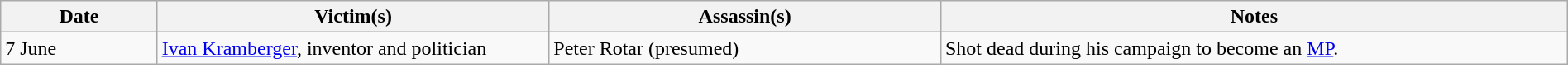<table class="wikitable sortable" style="width:100%">
<tr>
<th style="width:10%">Date</th>
<th style="width:25%">Victim(s)</th>
<th style="width:25%">Assassin(s)</th>
<th style="width:40%">Notes</th>
</tr>
<tr>
<td>7 June </td>
<td><a href='#'>Ivan Kramberger</a>, inventor and politician</td>
<td>Peter Rotar (presumed)</td>
<td>Shot dead during his campaign to become an <a href='#'>MP</a>.</td>
</tr>
</table>
